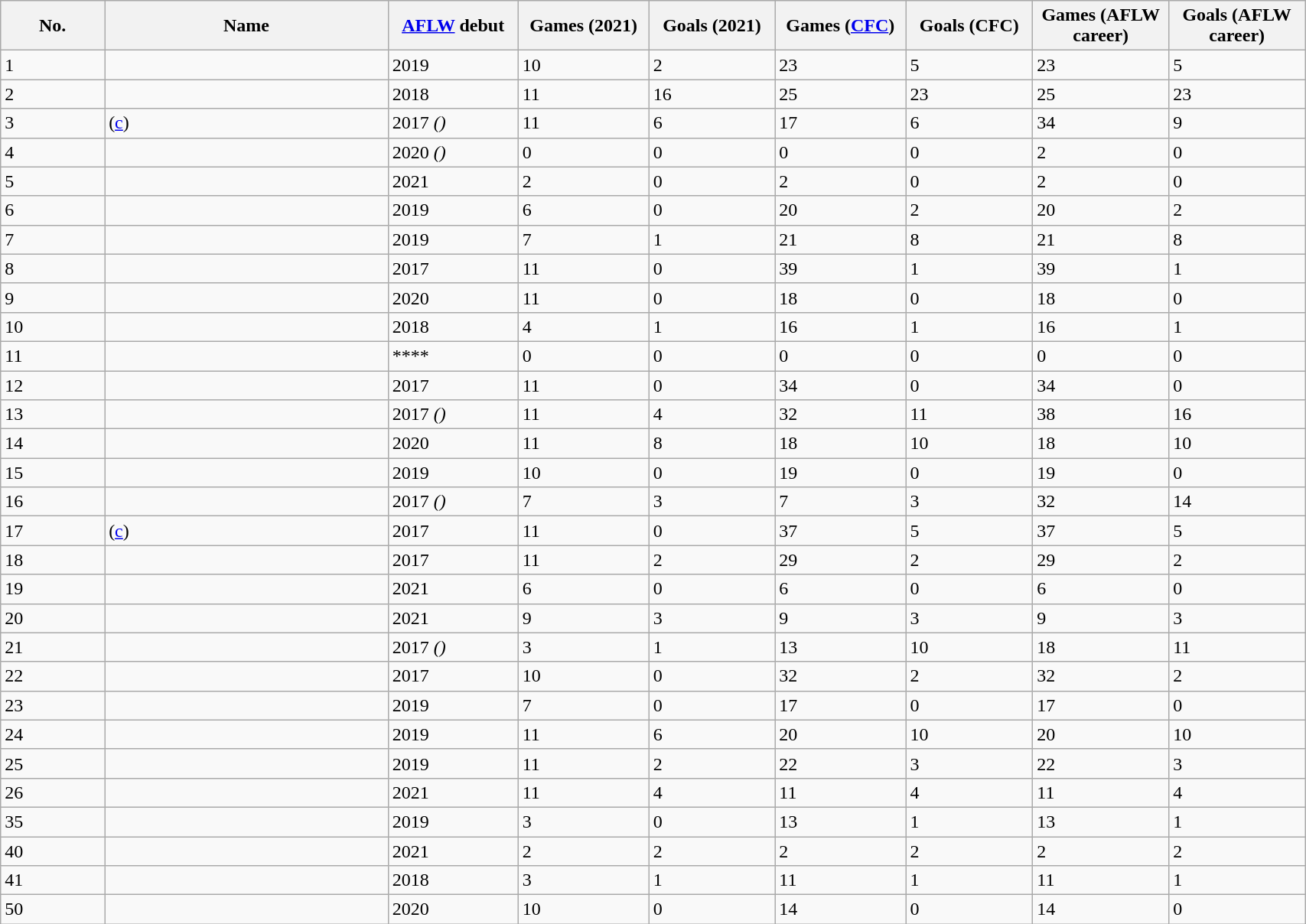<table class="wikitable sortable" style="width:90%;">
<tr style="background:#efefef;">
<th width=2%>No.</th>
<th width=6%>Name</th>
<th width=2%><a href='#'>AFLW</a> debut</th>
<th width=2%>Games (2021)</th>
<th width=2%>Goals (2021)</th>
<th width=2%>Games (<a href='#'>CFC</a>)</th>
<th width=2%>Goals (CFC)</th>
<th width=2%>Games (AFLW career)</th>
<th width=2%>Goals (AFLW career)</th>
</tr>
<tr>
<td align=left>1</td>
<td></td>
<td>2019</td>
<td>10</td>
<td>2</td>
<td>23</td>
<td>5</td>
<td>23</td>
<td>5</td>
</tr>
<tr>
<td align=left>2</td>
<td></td>
<td>2018</td>
<td>11</td>
<td>16</td>
<td>25</td>
<td>23</td>
<td>25</td>
<td>23</td>
</tr>
<tr>
<td align=left>3</td>
<td> (<a href='#'>c</a>)</td>
<td>2017 <em>()</em></td>
<td>11</td>
<td>6</td>
<td>17</td>
<td>6</td>
<td>34</td>
<td>9</td>
</tr>
<tr>
<td align=left>4</td>
<td></td>
<td>2020 <em>()</em></td>
<td>0</td>
<td>0</td>
<td>0</td>
<td>0</td>
<td>2</td>
<td>0</td>
</tr>
<tr>
<td align=left>5</td>
<td></td>
<td>2021</td>
<td>2</td>
<td>0</td>
<td>2</td>
<td>0</td>
<td>2</td>
<td>0</td>
</tr>
<tr>
<td align=left>6</td>
<td></td>
<td>2019</td>
<td>6</td>
<td>0</td>
<td>20</td>
<td>2</td>
<td>20</td>
<td>2</td>
</tr>
<tr>
<td align=left>7</td>
<td></td>
<td>2019</td>
<td>7</td>
<td>1</td>
<td>21</td>
<td>8</td>
<td>21</td>
<td>8</td>
</tr>
<tr>
<td align=left>8</td>
<td></td>
<td>2017</td>
<td>11</td>
<td>0</td>
<td>39</td>
<td>1</td>
<td>39</td>
<td>1</td>
</tr>
<tr>
<td align=left>9</td>
<td></td>
<td>2020</td>
<td>11</td>
<td>0</td>
<td>18</td>
<td>0</td>
<td>18</td>
<td>0</td>
</tr>
<tr>
<td align=left>10</td>
<td></td>
<td>2018</td>
<td>4</td>
<td>1</td>
<td>16</td>
<td>1</td>
<td>16</td>
<td>1</td>
</tr>
<tr>
<td align=left>11</td>
<td></td>
<td>****</td>
<td>0</td>
<td>0</td>
<td>0</td>
<td>0</td>
<td>0</td>
<td>0</td>
</tr>
<tr>
<td align=left>12</td>
<td></td>
<td>2017</td>
<td>11</td>
<td>0</td>
<td>34</td>
<td>0</td>
<td>34</td>
<td>0</td>
</tr>
<tr>
<td align=left>13</td>
<td></td>
<td>2017 <em>()</em></td>
<td>11</td>
<td>4</td>
<td>32</td>
<td>11</td>
<td>38</td>
<td>16</td>
</tr>
<tr>
<td align=left>14</td>
<td></td>
<td>2020</td>
<td>11</td>
<td>8</td>
<td>18</td>
<td>10</td>
<td>18</td>
<td>10</td>
</tr>
<tr>
<td align=left>15</td>
<td></td>
<td>2019</td>
<td>10</td>
<td>0</td>
<td>19</td>
<td>0</td>
<td>19</td>
<td>0</td>
</tr>
<tr>
<td align=left>16</td>
<td></td>
<td>2017 <em>()</em></td>
<td>7</td>
<td>3</td>
<td>7</td>
<td>3</td>
<td>32</td>
<td>14</td>
</tr>
<tr>
<td align=left>17</td>
<td> (<a href='#'>c</a>)</td>
<td>2017</td>
<td>11</td>
<td>0</td>
<td>37</td>
<td>5</td>
<td>37</td>
<td>5</td>
</tr>
<tr>
<td align=left>18</td>
<td></td>
<td>2017</td>
<td>11</td>
<td>2</td>
<td>29</td>
<td>2</td>
<td>29</td>
<td>2</td>
</tr>
<tr>
<td align=left>19</td>
<td></td>
<td>2021</td>
<td>6</td>
<td>0</td>
<td>6</td>
<td>0</td>
<td>6</td>
<td>0</td>
</tr>
<tr>
<td align=left>20</td>
<td></td>
<td>2021</td>
<td>9</td>
<td>3</td>
<td>9</td>
<td>3</td>
<td>9</td>
<td>3</td>
</tr>
<tr>
<td align=left>21</td>
<td></td>
<td>2017 <em>()</em></td>
<td>3</td>
<td>1</td>
<td>13</td>
<td>10</td>
<td>18</td>
<td>11</td>
</tr>
<tr>
<td align=left>22</td>
<td></td>
<td>2017</td>
<td>10</td>
<td>0</td>
<td>32</td>
<td>2</td>
<td>32</td>
<td>2</td>
</tr>
<tr>
<td align=left>23</td>
<td></td>
<td>2019</td>
<td>7</td>
<td>0</td>
<td>17</td>
<td>0</td>
<td>17</td>
<td>0</td>
</tr>
<tr>
<td align=left>24</td>
<td></td>
<td>2019</td>
<td>11</td>
<td>6</td>
<td>20</td>
<td>10</td>
<td>20</td>
<td>10</td>
</tr>
<tr>
<td align=left>25</td>
<td></td>
<td>2019</td>
<td>11</td>
<td>2</td>
<td>22</td>
<td>3</td>
<td>22</td>
<td>3</td>
</tr>
<tr>
<td align=left>26</td>
<td></td>
<td>2021</td>
<td>11</td>
<td>4</td>
<td>11</td>
<td>4</td>
<td>11</td>
<td>4</td>
</tr>
<tr>
<td align=left>35</td>
<td></td>
<td>2019</td>
<td>3</td>
<td>0</td>
<td>13</td>
<td>1</td>
<td>13</td>
<td>1</td>
</tr>
<tr>
<td align=left>40</td>
<td></td>
<td>2021</td>
<td>2</td>
<td>2</td>
<td>2</td>
<td>2</td>
<td>2</td>
<td>2</td>
</tr>
<tr>
<td align=left>41</td>
<td></td>
<td>2018</td>
<td>3</td>
<td>1</td>
<td>11</td>
<td>1</td>
<td>11</td>
<td>1</td>
</tr>
<tr>
<td align=left>50</td>
<td></td>
<td>2020</td>
<td>10</td>
<td>0</td>
<td>14</td>
<td>0</td>
<td>14</td>
<td>0</td>
</tr>
</table>
